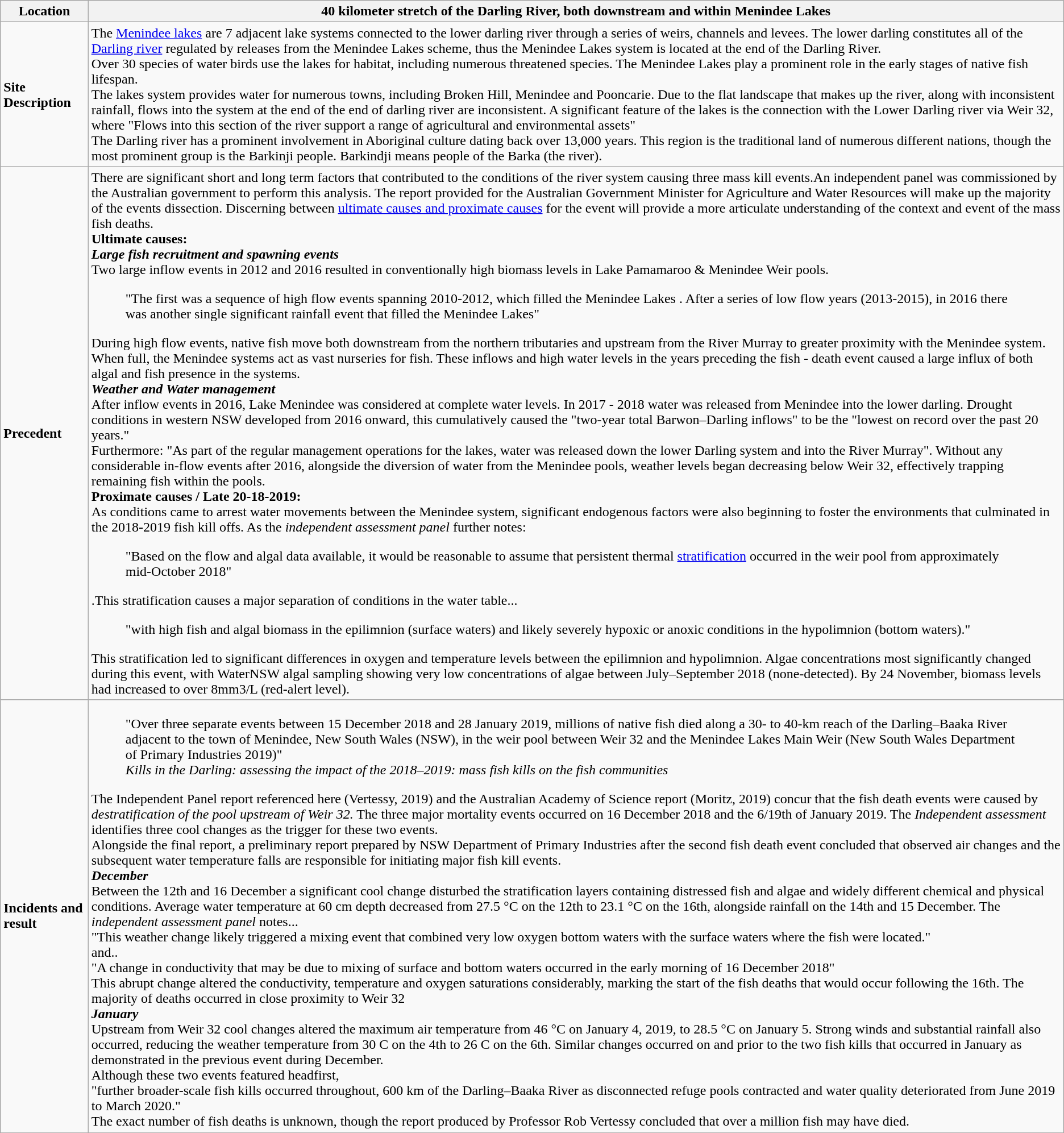<table class="wikitable">
<tr>
<th>Location</th>
<th>40 kilometer stretch of the Darling River, both downstream and within Menindee Lakes</th>
</tr>
<tr>
<td><strong>Site Description</strong></td>
<td>The <a href='#'>Menindee lakes</a> are 7 adjacent lake systems connected to the lower darling river through a series of weirs, channels and levees. The lower darling constitutes all of the <a href='#'>Darling river</a> regulated by releases from the Menindee Lakes scheme, thus the Menindee Lakes system is located at the end of the Darling River.<br>Over 30 species of water birds use the lakes for habitat, including numerous threatened species. The Menindee Lakes play a prominent role in the early stages of native fish lifespan.<br>The lakes system provides water for numerous towns, including Broken Hill, Menindee and Pooncarie. Due to the flat landscape that makes up the river, along with inconsistent rainfall, flows into the system at the end of the end of darling river are inconsistent. A significant feature of the lakes is the connection with the Lower Darling river via Weir 32, where "Flows into this section of the river support a range of agricultural and environmental assets"  <br>The Darling river has a prominent involvement in Aboriginal culture dating back over 13,000 years. This region is the traditional land of numerous different nations, though the most prominent group is the Barkinji people. Barkindji means people of the Barka (the river). </td>
</tr>
<tr>
<td><strong>Precedent</strong></td>
<td>There are significant short and long term factors that contributed to the conditions of the river system causing three mass kill events.An independent panel was commissioned by the Australian government to perform this analysis. The report provided for the Australian Government Minister for Agriculture and Water Resources will make up the majority of the events dissection. Discerning between <a href='#'>ultimate causes and proximate causes</a> for the event will provide a more articulate understanding of the context and event of the mass fish deaths.<br><strong>Ultimate causes:</strong><br><strong><em>Large fish recruitment and spawning events</em></strong><br>Two large inflow events in 2012 and 2016 resulted in conventionally high biomass levels in Lake Pamamaroo & Menindee Weir pools. <blockquote>"The first was a sequence of high flow events spanning 2010-2012, which filled the Menindee Lakes . After a series of low flow years (2013-2015), in 2016 there was another single significant rainfall event that filled the Menindee Lakes"</blockquote>During high flow events, native fish move both downstream from the northern tributaries and upstream from the River Murray to greater proximity with the Menindee system. When full, the Menindee systems act as vast nurseries for fish. These inflows and high water levels in the years preceding the fish - death event caused a large influx of both algal and fish presence in the systems.<br><strong><em>Weather and Water management</em></strong><br>After inflow events in 2016, Lake Menindee was considered at complete water levels. In 2017 - 2018 water was released from Menindee into the lower darling. Drought conditions in western NSW developed from 2016 onward, this cumulatively caused the "two-year total Barwon–Darling inflows" to be the "lowest on record over the past 20 years."<br>Furthermore: "As part of the regular management operations for the lakes, water was released down the lower Darling system and into the River Murray". Without any considerable in-flow events after 2016, alongside the diversion of water from the Menindee pools, weather levels began decreasing below Weir 32, effectively trapping remaining fish within the pools.<br><strong>Proximate causes / Late 20-18-2019:</strong><br>As conditions came to arrest water movements between the Menindee system, significant endogenous factors were also beginning to foster the environments that culminated in the 2018-2019 fish kill offs. As the <em>independent assessment panel</em> further notes: <blockquote>"Based on the flow and algal data available, it would be reasonable to assume that persistent thermal <a href='#'>stratification</a> occurred in the weir pool from approximately mid-October 2018"</blockquote>.This stratification causes a major separation of conditions in the water table...<blockquote>"with high fish and algal biomass in the epilimnion (surface waters) and likely severely hypoxic or anoxic conditions in the hypolimnion (bottom waters)."</blockquote>This stratification led to significant differences in oxygen and temperature levels between the epilimnion and hypolimnion. Algae concentrations most significantly changed during this event, with WaterNSW algal sampling showing very low concentrations of algae between July–September 2018 (none-detected). By 24 November, biomass levels had increased to over 8mm3/L (red-alert level).</td>
</tr>
<tr>
<td><strong>Incidents and result</strong></td>
<td><blockquote>"Over three separate events between 15 December 2018 and 28 January 2019, millions of native fish died along a 30- to 40-km reach of the Darling–Baaka River adjacent to the town of Menindee, New South Wales (NSW), in the weir pool between Weir 32 and the Menindee Lakes Main Weir (New South Wales Department of Primary Industries 2019)"<br><em>Kills in the Darling: assessing the impact of the 2018–2019: mass fish kills on the fish communities</em></blockquote>The Independent Panel report referenced here (Vertessy, 2019) and the Australian Academy of Science report (Moritz, 2019) concur that the fish death events were caused by <em>destratification of the pool upstream of Weir 32.</em>
The three major mortality events occurred on 16 December 2018 and the 6/19th of January 2019. 
The <em>Independent assessment</em> identifies three cool changes as the trigger for these two events.<br>Alongside the final report, a preliminary report prepared by NSW Department of Primary Industries after the second fish death event concluded that observed air changes and the subsequent water temperature falls are responsible for initiating major fish kill events.<br><strong><em>December</em></strong><br>Between the 12th and 16 December a significant cool change disturbed the stratification layers containing distressed fish and algae and widely different chemical and physical conditions. Average water temperature at 60 cm depth decreased from 27.5 °C  on the 12th to 23.1 °C  on the 16th, alongside rainfall on the 14th and 15 December. The <em>independent assessment panel</em> notes...<br>"This weather change likely triggered a mixing event that combined very low oxygen bottom waters with the surface waters where the fish were located."<br>and..<br>"A change in conductivity that may be due to mixing of surface and bottom waters occurred in the early morning of 16 December 2018"<br>This abrupt change altered the conductivity, temperature and oxygen saturations considerably, marking the start of the fish deaths that would occur following the 16th. The majority of deaths occurred in close proximity to Weir 32<br><strong><em>January</em></strong><br>Upstream from Weir 32 cool changes altered the maximum air temperature from 46 °C on January 4, 2019, to 28.5 °C  on January 5. Strong winds and substantial rainfall also occurred, reducing the weather temperature from 30 C on the 4th to 26 C on the 6th. Similar changes occurred on and prior to the two fish kills that occurred in January as demonstrated in the previous event during December.  <br>Although these two events featured headfirst,<br>"further broader-scale fish kills occurred throughout, 600 km of the Darling–Baaka River as disconnected refuge pools contracted and water quality deteriorated from June 2019 to March 2020."<br>The exact number of fish deaths is unknown, though the report produced by Professor Rob Vertessy concluded that over a million fish may have died.</td>
</tr>
</table>
